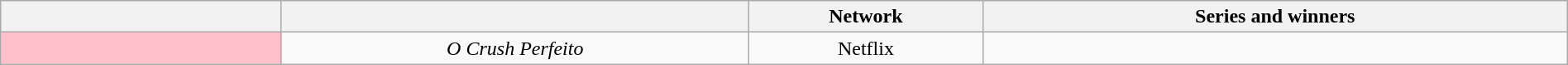<table class="wikitable" style="text-align:center; line-height:18px; width:100%;">
<tr>
<th scope="col" width="12%"></th>
<th scope="col" width="20%"></th>
<th scope="col" width="10%">Network</th>
<th scope="col" width="25%">Series and winners</th>
</tr>
<tr>
<td align="left" bgcolor="#FFC0CB"></td>
<td><em>O Crush Perfeito</em></td>
<td>Netflix</td>
<td></td>
</tr>
</table>
